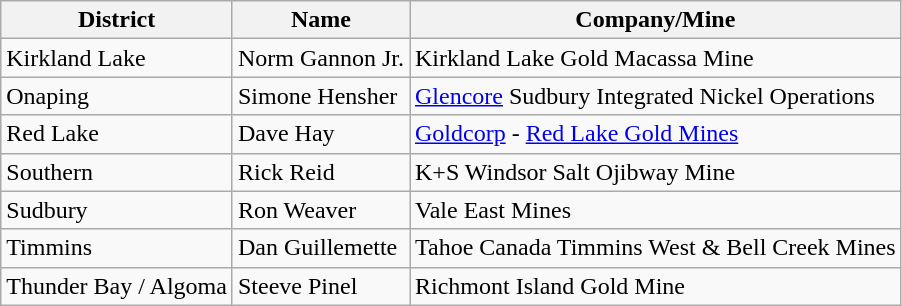<table class="wikitable">
<tr>
<th>District</th>
<th>Name</th>
<th>Company/Mine</th>
</tr>
<tr>
<td>Kirkland Lake</td>
<td>Norm Gannon Jr.</td>
<td>Kirkland Lake Gold Macassa Mine</td>
</tr>
<tr>
<td>Onaping</td>
<td>Simone Hensher</td>
<td><a href='#'>Glencore</a> Sudbury Integrated Nickel Operations</td>
</tr>
<tr>
<td>Red Lake</td>
<td>Dave Hay</td>
<td><a href='#'>Goldcorp</a> - <a href='#'>Red Lake Gold Mines</a></td>
</tr>
<tr>
<td>Southern</td>
<td>Rick Reid</td>
<td>K+S Windsor Salt Ojibway Mine</td>
</tr>
<tr>
<td>Sudbury</td>
<td>Ron Weaver</td>
<td>Vale East Mines</td>
</tr>
<tr>
<td>Timmins</td>
<td>Dan Guillemette</td>
<td>Tahoe Canada Timmins West & Bell Creek Mines</td>
</tr>
<tr>
<td>Thunder Bay / Algoma</td>
<td>Steeve Pinel</td>
<td>Richmont Island Gold Mine</td>
</tr>
</table>
